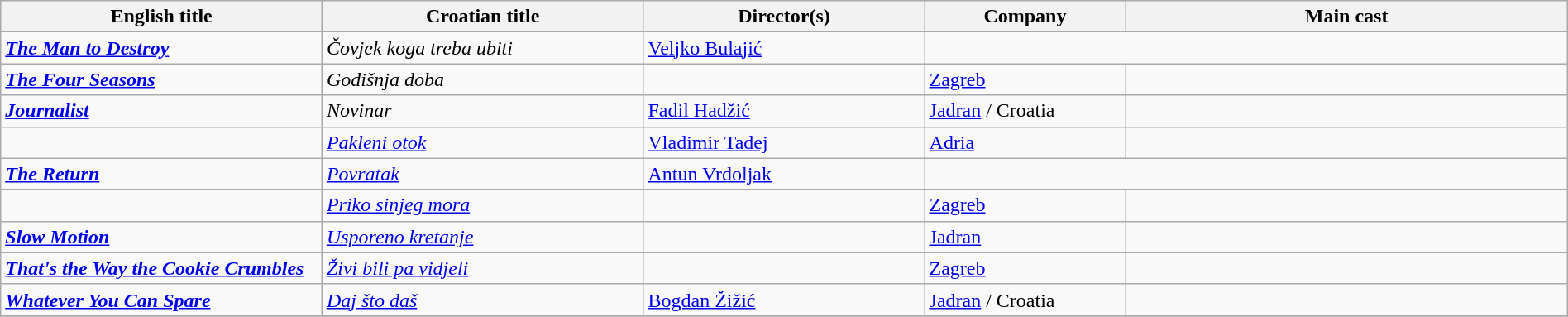<table class="wikitable" width= "100%">
<tr>
<th width=16%>English title</th>
<th width=16%>Croatian title</th>
<th width=14%>Director(s)</th>
<th width=10%>Company</th>
<th width=22%>Main cast</th>
</tr>
<tr>
<td><strong><em><a href='#'>The Man to Destroy</a></em></strong></td>
<td><em>Čovjek koga treba ubiti</em></td>
<td><a href='#'>Veljko Bulajić</a></td>
<td colspan="2"></td>
</tr>
<tr>
<td><strong><em><a href='#'>The Four Seasons</a></em></strong></td>
<td><em>Godišnja doba</em></td>
<td></td>
<td><a href='#'>Zagreb</a></td>
<td></td>
</tr>
<tr>
<td><strong><em><a href='#'>Journalist</a></em></strong></td>
<td><em>Novinar</em></td>
<td><a href='#'>Fadil Hadžić</a></td>
<td><a href='#'>Jadran</a> / Croatia</td>
<td></td>
</tr>
<tr>
<td><strong><em> </em></strong></td>
<td><em><a href='#'>Pakleni otok</a></em></td>
<td><a href='#'>Vladimir Tadej</a></td>
<td><a href='#'>Adria</a></td>
<td></td>
</tr>
<tr>
<td><strong><em><a href='#'>The Return</a></em></strong></td>
<td><em><a href='#'>Povratak</a></em></td>
<td><a href='#'>Antun Vrdoljak</a></td>
<td colspan="2"></td>
</tr>
<tr>
<td><strong><em> </em></strong></td>
<td><em><a href='#'>Priko sinjeg mora</a></em></td>
<td></td>
<td><a href='#'>Zagreb</a></td>
<td></td>
</tr>
<tr>
<td><strong><em><a href='#'>Slow Motion</a></em></strong></td>
<td><em><a href='#'>Usporeno kretanje</a></em></td>
<td></td>
<td><a href='#'>Jadran</a></td>
<td></td>
</tr>
<tr>
<td><strong><em><a href='#'>That's the Way the Cookie Crumbles</a></em></strong></td>
<td><em><a href='#'>Živi bili pa vidjeli</a></em></td>
<td> </td>
<td><a href='#'>Zagreb</a></td>
<td></td>
</tr>
<tr>
<td><strong><em><a href='#'>Whatever You Can Spare</a></em></strong></td>
<td><em><a href='#'>Daj što daš</a></em></td>
<td><a href='#'>Bogdan Žižić</a></td>
<td><a href='#'>Jadran</a> / Croatia</td>
<td></td>
</tr>
<tr>
</tr>
</table>
